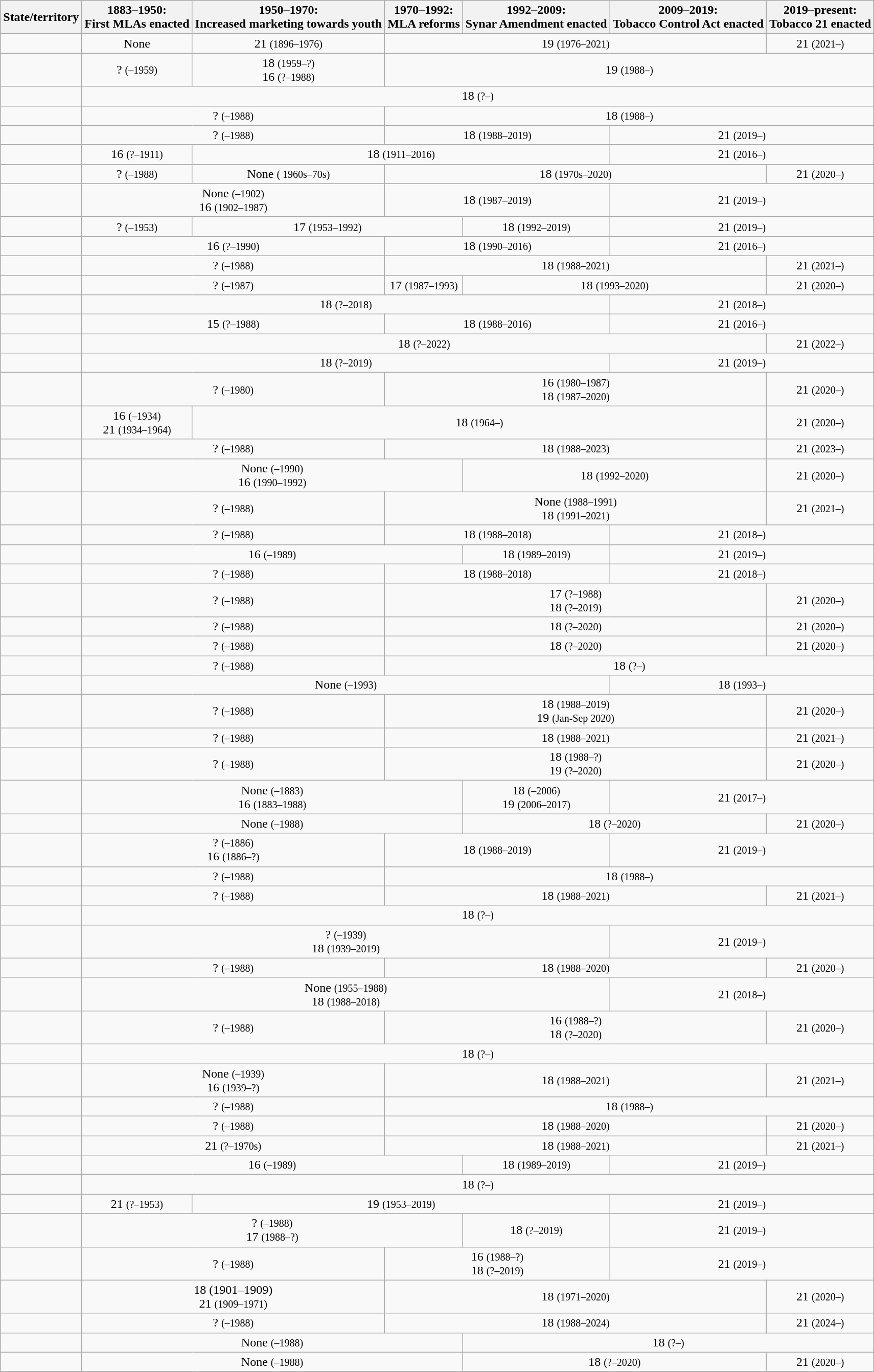<table class="wikitable" style="text-align:center">
<tr>
<th>State/territory</th>
<th>1883–1950:<br>First MLAs enacted</th>
<th>1950–1970: <br>Increased marketing towards youth</th>
<th>1970–1992: <br> MLA reforms</th>
<th>1992–2009: <br>Synar Amendment enacted</th>
<th>2009–2019:<br>Tobacco Control Act enacted</th>
<th>2019–present:<br>Tobacco 21 enacted</th>
</tr>
<tr>
<td></td>
<td>None <small></small></td>
<td>21 <small>(1896–1976)</small></td>
<td colspan=3>19 <small>(1976–2021)</small></td>
<td>21 <small>(2021–)</small></td>
</tr>
<tr>
<td></td>
<td>? <small>(–1959)</small></td>
<td>18 <small>(1959–?)</small> <br> 16 <small>(?–1988)</small></td>
<td colspan=4>19 <small>(1988–)</small></td>
</tr>
<tr>
<td><em></em></td>
<td colspan=6>18 <small>(?–)</small></td>
</tr>
<tr>
<td></td>
<td colspan=2>? <small>(–1988)</small></td>
<td colspan=4>18 <small>(1988–)</small></td>
</tr>
<tr>
<td></td>
<td colspan=2>? <small>(–1988)</small></td>
<td colspan=2>18 <small>(1988–2019)</small></td>
<td colspan=2>21 <small>(2019–)</small></td>
</tr>
<tr>
<td></td>
<td>16 <small>(?–1911)</small></td>
<td colspan=3>18 <small>(1911–2016)</small></td>
<td colspan=2>21 <small>(2016–)</small></td>
</tr>
<tr>
<td></td>
<td>? <small>(–1988)</small></td>
<td>None <small>( 1960s–70s)</small></td>
<td colspan=3>18 <small>(1970s–2020)</small></td>
<td>21 <small>(2020–)</small></td>
</tr>
<tr>
<td></td>
<td colspan=2>None <small>(–1902)</small> <br> 16 <small>(1902–1987)</small></td>
<td colspan=2>18 <small>(1987–2019)</small></td>
<td colspan=2>21 <small>(2019–)</small></td>
</tr>
<tr>
<td></td>
<td>? <small>(–1953)</small></td>
<td colspan=2>17 <small>(1953–1992)</small></td>
<td colspan=1>18 <small>(1992–2019)</small></td>
<td colspan=2>21 <small>(2019–)</small></td>
</tr>
<tr>
<td></td>
<td colspan=2>16 <small>(?–1990)</small></td>
<td colspan=2>18 <small>(1990–2016)</small></td>
<td colspan=2>21 <small>(2016–)</small></td>
</tr>
<tr>
<td></td>
<td colspan=2>? <small>(–1988)</small></td>
<td colspan=3>18 <small>(1988–2021)</small></td>
<td>21 <small>(2021–)</small></td>
</tr>
<tr>
<td></td>
<td colspan=2>? <small>(–1987)</small></td>
<td>17 <small>(1987–1993)</small></td>
<td colspan=2>18 <small>(1993–2020)</small></td>
<td>21 <small>(2020–)</small></td>
</tr>
<tr>
<td><em></em></td>
<td colspan=4>18 <small>(?–2018)</small></td>
<td colspan=2>21 <small>(2018–)</small></td>
</tr>
<tr>
<td></td>
<td colspan=2>15 <small>(?–1988)</small></td>
<td colspan=2>18 <small>(1988–2016)</small></td>
<td colspan=2>21 <small>(2016–)</small></td>
</tr>
<tr>
<td></td>
<td colspan=5>18 <small>(?–2022)</small></td>
<td>21 <small>(2022–)</small></td>
</tr>
<tr>
<td></td>
<td colspan=4>18 <small>(?–2019)</small></td>
<td colspan=2>21 <small>(2019–)</small></td>
</tr>
<tr>
<td></td>
<td colspan=2>? <small>(–1980)</small></td>
<td colspan=3>16 <small>(1980–1987)</small> <br> 18 <small>(1987–2020)</small></td>
<td>21 <small>(2020–)</small></td>
</tr>
<tr>
<td></td>
<td>16 <small>(–1934)</small> <br> 21 <small>(1934–1964)</small></td>
<td colspan=4>18 <small>(1964–)</small></td>
<td>21 <small>(2020–)</small></td>
</tr>
<tr>
<td></td>
<td colspan=2>? <small>(–1988)</small></td>
<td colspan=3>18 <small>(1988–2023)</small></td>
<td>21 <small>(2023–)</small></td>
</tr>
<tr>
<td></td>
<td colspan=3>None <small>(–1990)</small> <br> 16 <small>(1990–1992)</small></td>
<td colspan=2>18 <small>(1992–2020)</small></td>
<td>21 <small>(2020–)</small></td>
</tr>
<tr>
<td></td>
<td colspan=2>? <small>(–1988)</small></td>
<td colspan=3>None <small>(1988–1991)</small> <br> 18 <small>(1991–2021)</small></td>
<td>21 <small>(2021–)</small></td>
</tr>
<tr>
<td></td>
<td colspan=2>? <small>(–1988)</small></td>
<td colspan=2>18 <small>(1988–2018)</small></td>
<td colspan=2>21 <small>(2018–)</small></td>
</tr>
<tr>
<td></td>
<td colspan=3>16 <small>(–1989)</small></td>
<td colspan=1>18 <small>(1989–2019)</small></td>
<td colspan=2>21 <small>(2019–)</small></td>
</tr>
<tr>
<td></td>
<td colspan=2>? <small>(–1988)</small></td>
<td colspan=2>18 <small>(1988–2018)</small></td>
<td colspan=2>21 <small>(2018–)</small></td>
</tr>
<tr>
<td></td>
<td colspan=2>? <small>(–1988)</small></td>
<td colspan=3>17 <small>(?–1988)</small> <br> 18 <small>(?–2019)</small></td>
<td>21 <small>(2020–)</small></td>
</tr>
<tr>
<td></td>
<td colspan=2>? <small>(–1988)</small></td>
<td colspan=3>18 <small>(?–2020)</small></td>
<td>21 <small>(2020–)</small></td>
</tr>
<tr>
<td></td>
<td colspan=2>? <small>(–1988)</small></td>
<td colspan=3>18 <small>(?–2020)</small></td>
<td>21 <small>(2020–)</small></td>
</tr>
<tr>
<td></td>
<td colspan=2>? <small>(–1988)</small></td>
<td colspan=4>18 <small>(?–)</small></td>
</tr>
<tr>
<td></td>
<td colspan=4>None <small>(–1993)</small></td>
<td colspan=2>18 <small>(1993–)</small></td>
</tr>
<tr>
<td></td>
<td colspan=2>? <small>(–1988)</small></td>
<td colspan=3>18 <small>(1988–2019)</small> <br> 19 <small>(Jan-Sep 2020)</small></td>
<td>21 <small>(2020–)</small></td>
</tr>
<tr>
<td></td>
<td colspan=2>? <small>(–1988)</small></td>
<td colspan=3>18 <small>(1988–2021)</small></td>
<td>21 <small>(2021–)</small></td>
</tr>
<tr>
<td></td>
<td colspan=2>? <small>(–1988)</small></td>
<td colspan=3>18 <small>(1988–?)</small> <br> 19 <small>(?–2020)</small></td>
<td>21 <small>(2020–)</small></td>
</tr>
<tr>
<td></td>
<td colspan=3>None <small>(–1883)</small> <br> 16 <small>(1883–1988)</small></td>
<td>18 <small>(–2006)</small> <br> 19 <small>(2006–2017)</small></td>
<td colspan=2>21 <small>(2017–)</small></td>
</tr>
<tr>
<td></td>
<td colspan=3>None <small>(–1988)</small></td>
<td colspan=2>18 <small>(?–2020)</small></td>
<td>21 <small>(2020–)</small></td>
</tr>
<tr>
<td></td>
<td colspan=2>? <small>(–1886)</small> <br> 16 <small>(1886–?)</small></td>
<td colspan=2>18 <small>(1988–2019)</small></td>
<td colspan=2>21 <small>(2019–)</small></td>
</tr>
<tr>
<td></td>
<td colspan=2>? <small>(–1988)</small></td>
<td colspan=4>18 <small>(1988–)</small></td>
</tr>
<tr>
<td></td>
<td colspan=2>? <small>(–1988)</small></td>
<td colspan=3>18 <small>(1988–2021)</small></td>
<td>21 <small>(2021–)</small></td>
</tr>
<tr>
<td><em></em></td>
<td colspan=6>18 <small>(?–)</small></td>
</tr>
<tr>
<td></td>
<td colspan=4>? <small>(–1939)</small> <br> 18 <small>(1939–2019)</small></td>
<td colspan=2>21 <small>(2019–)</small></td>
</tr>
<tr>
<td></td>
<td colspan=2>? <small>(–1988)</small></td>
<td colspan=3>18 <small>(1988–2020)</small></td>
<td>21 <small>(2020–)</small></td>
</tr>
<tr>
<td></td>
<td colspan=4>None <small>(1955–1988)</small> <br> 18 <small>(1988–2018)</small></td>
<td colspan=2>21 <small>(2018–)</small></td>
</tr>
<tr>
<td></td>
<td colspan=2>? <small>(–1988)</small></td>
<td colspan=3>16 <small>(1988–?)</small> <br> 18 <small>(?–2020)</small></td>
<td>21 <small>(2020–)</small></td>
</tr>
<tr>
<td><em></em></td>
<td colspan=6>18 <small>(?–)</small></td>
</tr>
<tr>
<td></td>
<td colspan=2>None <small>(–1939)</small> <br> 16 <small>(1939–?)</small></td>
<td colspan=3>18 <small>(1988–2021)</small></td>
<td>21 <small>(2021–)</small></td>
</tr>
<tr>
<td></td>
<td colspan=2>? <small>(–1988)</small></td>
<td colspan=4>18 <small>(1988–)</small></td>
</tr>
<tr>
<td></td>
<td colspan=2>? <small>(–1988)</small></td>
<td colspan=3>18 <small>(1988–2020)</small></td>
<td>21 <small>(2020–)</small></td>
</tr>
<tr>
<td></td>
<td colspan=2>21 <small>(?–1970s)</small></td>
<td colspan=3>18 <small>(1988–2021)</small></td>
<td>21 <small>(2021–)</small></td>
</tr>
<tr>
<td></td>
<td colspan=3>16 <small>(–1989)</small></td>
<td colspan=1>18 <small>(1989–2019)</small></td>
<td colspan=2>21 <small>(2019–)</small></td>
</tr>
<tr>
<td><em></em></td>
<td colspan=6>18 <small>(?–)</small></td>
</tr>
<tr>
<td></td>
<td colspan=1>21 <small>(?–1953)</small></td>
<td colspan=3>19 <small>(1953–2019)</small></td>
<td colspan=2>21 <small>(2019–)</small></td>
</tr>
<tr>
<td></td>
<td colspan=3>? <small>(–1988)</small> <br> 17 <small>(1988–?)</small></td>
<td colspan=1>18 <small>(?–2019)</small></td>
<td colspan=2>21 <small>(2019–)</small></td>
</tr>
<tr>
<td></td>
<td colspan=2>? <small>(–1988)</small></td>
<td colspan=2>16 <small>(1988–?)</small> <br> 18 <small>(?–2019)</small></td>
<td colspan=2>21 <small>(2019–)</small></td>
</tr>
<tr>
<td></td>
<td colspan=2>18 (1901–1909) <br>21 <small>(1909–1971)</small></td>
<td colspan=3>18 <small>(1971–2020)</small></td>
<td>21 <small>(2020–)</small></td>
</tr>
<tr>
<td></td>
<td colspan=2>? <small>(–1988)</small></td>
<td colspan=3>18 <small>(1988–2024)</small></td>
<td>21 <small>(2024–)</small></td>
</tr>
<tr>
<td></td>
<td colspan=3>None <small>(–1988)</small></td>
<td colspan=3>18 <small>(?–)</small></td>
</tr>
<tr>
<td></td>
<td colspan=3>None <small>(–1988)</small></td>
<td colspan=2>18 <small>(?–2020)</small></td>
<td>21 <small>(2020–)</small></td>
</tr>
<tr>
</tr>
</table>
